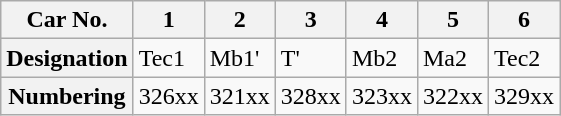<table class="wikitable">
<tr>
<th>Car No.</th>
<th>1</th>
<th>2</th>
<th>3</th>
<th>4</th>
<th>5</th>
<th>6</th>
</tr>
<tr>
<th>Designation</th>
<td>Tec1</td>
<td>Mb1'</td>
<td>T'</td>
<td>Mb2</td>
<td>Ma2</td>
<td>Tec2</td>
</tr>
<tr>
<th>Numbering</th>
<td>326xx</td>
<td>321xx</td>
<td>328xx</td>
<td>323xx</td>
<td>322xx</td>
<td>329xx</td>
</tr>
</table>
